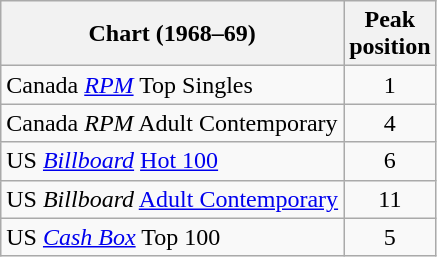<table class="wikitable sortable">
<tr>
<th>Chart (1968–69)</th>
<th>Peak<br>position</th>
</tr>
<tr>
<td>Canada <em><a href='#'>RPM</a></em> Top Singles</td>
<td style="text-align:center;">1</td>
</tr>
<tr>
<td>Canada <em>RPM</em> Adult Contemporary</td>
<td style="text-align:center;">4</td>
</tr>
<tr>
<td>US <em><a href='#'>Billboard</a></em> <a href='#'>Hot 100</a></td>
<td style="text-align:center;">6</td>
</tr>
<tr>
<td>US <em>Billboard</em> <a href='#'>Adult Contemporary</a></td>
<td style="text-align:center;">11</td>
</tr>
<tr>
<td>US <a href='#'><em>Cash Box</em></a> Top 100</td>
<td style="text-align:center;">5</td>
</tr>
</table>
